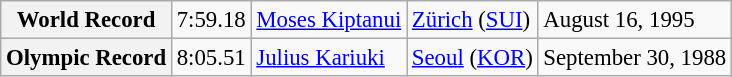<table class="wikitable" style="font-size:95%;">
<tr>
<th>World Record</th>
<td>7:59.18</td>
<td> <a href='#'>Moses Kiptanui</a></td>
<td><a href='#'>Zürich</a> (<a href='#'>SUI</a>)</td>
<td>August 16, 1995</td>
</tr>
<tr>
<th>Olympic Record</th>
<td>8:05.51</td>
<td> <a href='#'>Julius Kariuki</a></td>
<td><a href='#'>Seoul</a> (<a href='#'>KOR</a>)</td>
<td>September 30, 1988</td>
</tr>
</table>
